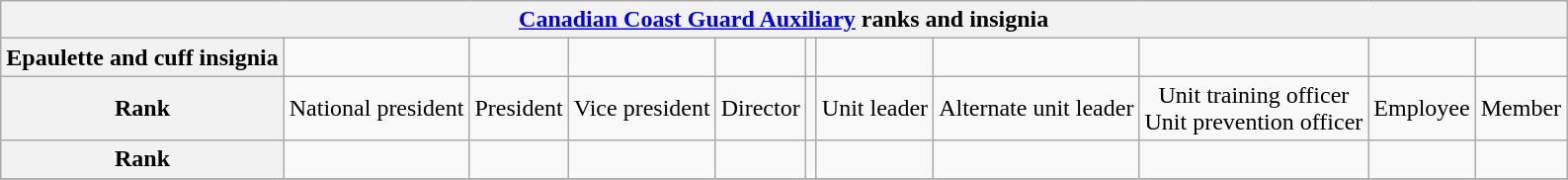<table class="wikitable" style="text-align: center;">
<tr>
<th colspan=20><a href='#'>Canadian Coast Guard Auxiliary</a> ranks and insignia</th>
</tr>
<tr>
<th>Epaulette and cuff insignia</th>
<td></td>
<td></td>
<td></td>
<td></td>
<td></td>
<td></td>
<td></td>
<td></td>
<td></td>
<td></td>
</tr>
<tr>
<th>Rank</th>
<td>National president</td>
<td>President</td>
<td>Vice president</td>
<td>Director</td>
<td></td>
<td>Unit leader</td>
<td>Alternate unit leader</td>
<td>Unit training officer<br>Unit prevention officer</td>
<td>Employee</td>
<td>Member</td>
</tr>
<tr>
<th>Rank</th>
<td></td>
<td></td>
<td></td>
<td></td>
<td></td>
<td></td>
<td></td>
<td></td>
<td></td>
<td></td>
</tr>
<tr>
</tr>
</table>
